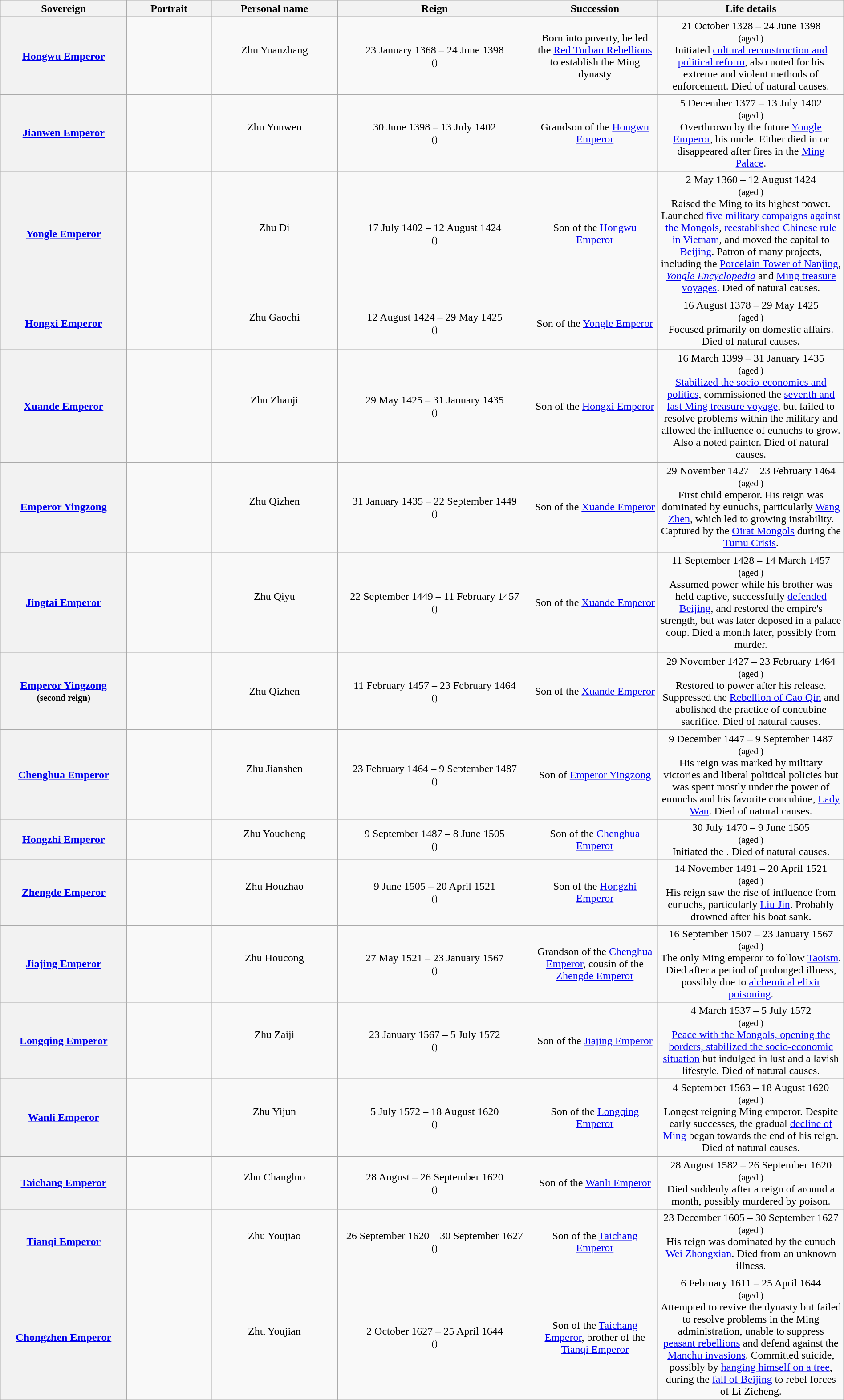<table class="wikitable plainrowreaders" style="width:100%; text-align:center">
<tr>
<th scope="col" width="15%">Sovereign</th>
<th scope="col" width="10%">Portrait</th>
<th scope="col" width="15%">Personal name</th>
<th scope="col" width="23%">Reign</th>
<th scope="col" width="15%">Succession</th>
<th scope="col" width="25%">Life details</th>
</tr>
<tr>
<th scope=row><a href='#'>Hongwu Emperor</a><br></th>
<td></td>
<td>Zhu Yuanzhang<br><br><small></small></td>
<td>23 January 1368 – 24 June 1398<br><small>()</small><br><small></small></td>
<td>Born into poverty, he led the <a href='#'>Red Turban Rebellions</a> to establish the Ming dynasty</td>
<td>21 October 1328 – 24 June 1398<br><small>(aged )</small><br>Initiated <a href='#'>cultural reconstruction and political reform</a>, also noted for his extreme and violent methods of enforcement. Died of natural causes.</td>
</tr>
<tr>
<th scope=row><a href='#'>Jianwen Emperor</a><br></th>
<td></td>
<td>Zhu Yunwen<br><br><small></small></td>
<td>30 June 1398 – 13 July 1402<br><small>()</small><br><small></small></td>
<td>Grandson of the <a href='#'>Hongwu Emperor</a></td>
<td>5 December 1377 – 13 July 1402<br><small>(aged )</small><br>Overthrown by the future <a href='#'>Yongle Emperor</a>, his uncle. Either died in or disappeared after fires in the <a href='#'>Ming Palace</a>.</td>
</tr>
<tr>
<th scope=row><a href='#'>Yongle Emperor</a><br></th>
<td></td>
<td>Zhu Di<br><br><small></small></td>
<td>17 July 1402 – 12 August 1424<br><small>()</small><br><small></small></td>
<td>Son of the <a href='#'>Hongwu Emperor</a></td>
<td>2 May 1360 – 12 August 1424<br><small>(aged )</small><br>Raised the Ming to its highest power. Launched <a href='#'>five military campaigns against the Mongols</a>, <a href='#'>reestablished Chinese rule in Vietnam</a>, and moved the capital to <a href='#'>Beijing</a>. Patron of many projects, including the <a href='#'>Porcelain Tower of Nanjing</a>, <em><a href='#'>Yongle Encyclopedia</a></em> and <a href='#'>Ming treasure voyages</a>. Died of natural causes.</td>
</tr>
<tr>
<th scope=row><a href='#'>Hongxi Emperor</a><br></th>
<td></td>
<td>Zhu Gaochi<br><br><small></small></td>
<td>12 August 1424 – 29 May 1425<br><small>()</small><br><small></small></td>
<td>Son of the <a href='#'>Yongle Emperor</a></td>
<td>16 August 1378 – 29 May 1425<br><small>(aged )</small><br>Focused primarily on domestic affairs. Died of natural causes.</td>
</tr>
<tr>
<th scope=row><a href='#'>Xuande Emperor</a><br></th>
<td></td>
<td>Zhu Zhanji<br><br><small></small></td>
<td>29 May 1425 – 31 January 1435<br><small>()</small><br><small></small></td>
<td>Son of the <a href='#'>Hongxi Emperor</a></td>
<td>16 March 1399 – 31 January 1435<br><small>(aged )</small><br><a href='#'>Stabilized the socio-economics and politics</a>, commissioned the <a href='#'>seventh and last Ming treasure voyage</a>, but failed to resolve problems within the military and allowed the influence of eunuchs to grow. Also a noted painter. Died of natural causes.</td>
</tr>
<tr>
<th scope=row><a href='#'>Emperor Yingzong</a><br></th>
<td></td>
<td>Zhu Qizhen<br><br><small></small></td>
<td>31 January 1435 – 22 September 1449<br><small>()</small><br><small></small></td>
<td>Son of the <a href='#'>Xuande Emperor</a></td>
<td>29 November 1427 – 23 February 1464<br><small>(aged )</small><br>First child emperor. His reign was dominated by eunuchs, particularly <a href='#'>Wang Zhen</a>, which led to growing instability. Captured by the <a href='#'>Oirat Mongols</a> during the <a href='#'>Tumu Crisis</a>.</td>
</tr>
<tr>
<th scope=row><a href='#'>Jingtai Emperor</a><br></th>
<td></td>
<td>Zhu Qiyu<br><br><small></small></td>
<td>22 September 1449 – 11 February 1457<br><small>()</small><br><small></small></td>
<td>Son of the <a href='#'>Xuande Emperor</a></td>
<td>11 September 1428 – 14 March 1457<br><small>(aged )</small><br>Assumed power while his brother was held captive, successfully <a href='#'>defended Beijing</a>, and restored the empire's strength, but was later deposed in a palace coup. Died a month later, possibly from murder.</td>
</tr>
<tr>
<th scope=row><a href='#'>Emperor Yingzong</a><br><small>(second reign)</small></th>
<td></td>
<td>Zhu Qizhen<br></td>
<td>11 February 1457 – 23 February 1464<br><small>()</small><br><small></small></td>
<td>Son of the <a href='#'>Xuande Emperor</a></td>
<td>29 November 1427 – 23 February 1464<br><small>(aged )</small><br>Restored to power after his release. Suppressed the <a href='#'>Rebellion of Cao Qin</a> and abolished the practice of concubine sacrifice. Died of natural causes.</td>
</tr>
<tr>
<th scope=row><a href='#'>Chenghua Emperor</a><br></th>
<td></td>
<td>Zhu Jianshen<br><br><small></small></td>
<td>23 February 1464 – 9 September 1487<br><small>()</small><br><small></small></td>
<td>Son of <a href='#'>Emperor Yingzong</a></td>
<td>9 December 1447 – 9 September 1487<br><small>(aged )</small><br>His reign was marked by military victories and liberal political policies but was spent mostly under the power of eunuchs and his favorite concubine, <a href='#'>Lady Wan</a>. Died of natural causes.</td>
</tr>
<tr>
<th scope=row><a href='#'>Hongzhi Emperor</a><br></th>
<td></td>
<td>Zhu Youcheng<br><br><small></small></td>
<td>9 September 1487 – 8 June 1505<br><small>()</small><br><small></small></td>
<td>Son of the <a href='#'>Chenghua Emperor</a></td>
<td>30 July 1470 – 9 June 1505<br><small>(aged )</small><br>Initiated the . Died of natural causes.</td>
</tr>
<tr>
<th scope=row><a href='#'>Zhengde Emperor</a><br></th>
<td></td>
<td>Zhu Houzhao<br><br><small></small></td>
<td>9 June 1505 – 20 April 1521<br><small>()</small><br><small></small></td>
<td>Son of the <a href='#'>Hongzhi Emperor</a></td>
<td>14 November 1491 – 20 April 1521<br><small>(aged )</small><br>His reign saw the rise of influence from eunuchs, particularly <a href='#'>Liu Jin</a>. Probably drowned after his boat sank.</td>
</tr>
<tr>
<th scope=row><a href='#'>Jiajing Emperor</a><br></th>
<td></td>
<td>Zhu Houcong<br><br><small></small></td>
<td>27 May 1521 – 23 January 1567<br><small>()</small><br><small></small></td>
<td>Grandson of the <a href='#'>Chenghua Emperor</a>, cousin of the <a href='#'>Zhengde Emperor</a></td>
<td>16 September 1507 – 23 January 1567<br><small>(aged )</small><br>The only Ming emperor to follow <a href='#'>Taoism</a>. Died after a period of prolonged illness, possibly due to <a href='#'>alchemical elixir poisoning</a>.</td>
</tr>
<tr>
<th scope=row><a href='#'>Longqing Emperor</a><br></th>
<td></td>
<td>Zhu Zaiji<br><br><small></small></td>
<td>23 January 1567 – 5 July 1572<br><small>()</small><br><small></small></td>
<td>Son of the <a href='#'>Jiajing Emperor</a></td>
<td>4 March 1537 – 5 July 1572<br><small>(aged )</small><br><a href='#'>Peace with the Mongols, opening the borders, stabilized the socio-economic situation</a> but indulged in lust and a lavish lifestyle. Died of natural causes.</td>
</tr>
<tr>
<th scope=row><a href='#'>Wanli Emperor</a><br></th>
<td></td>
<td>Zhu Yijun<br><br><small></small></td>
<td>5 July 1572 – 18 August 1620<br><small>()</small><br><small></small></td>
<td>Son of the <a href='#'>Longqing Emperor</a></td>
<td>4 September 1563 – 18 August 1620<br><small>(aged )</small><br>Longest reigning Ming emperor. Despite early successes, the gradual <a href='#'>decline of Ming</a> began towards the end of his reign. Died of natural causes.</td>
</tr>
<tr>
<th scope=row><a href='#'>Taichang Emperor</a><br></th>
<td></td>
<td>Zhu Changluo<br><br><small></small></td>
<td>28 August – 26 September 1620<br><small>()</small><br><small></small></td>
<td>Son of the <a href='#'>Wanli Emperor</a></td>
<td>28 August 1582 – 26 September 1620<br><small>(aged )</small><br>Died suddenly after a reign of around a month, possibly murdered by poison.</td>
</tr>
<tr>
<th scope=row><a href='#'>Tianqi Emperor</a><br></th>
<td></td>
<td>Zhu Youjiao<br><br><small></small></td>
<td>26 September 1620 – 30 September 1627<br><small>()</small><br><small></small></td>
<td>Son of the <a href='#'>Taichang Emperor</a></td>
<td>23 December 1605 – 30 September 1627<br><small>(aged )</small><br>His reign was dominated by the eunuch <a href='#'>Wei Zhongxian</a>. Died from an unknown illness.</td>
</tr>
<tr>
<th scope=row><a href='#'>Chongzhen Emperor</a><br></th>
<td></td>
<td>Zhu Youjian<br><br><small></small></td>
<td>2 October 1627 – 25 April 1644<br><small>()</small><br><small></small></td>
<td>Son of the <a href='#'>Taichang Emperor</a>, brother of the <a href='#'>Tianqi Emperor</a></td>
<td>6 February 1611 – 25 April 1644<br><small>(aged )</small><br>Attempted to revive the dynasty but failed to resolve problems in the Ming administration, unable to suppress <a href='#'>peasant rebellions</a> and defend against the <a href='#'>Manchu invasions</a>. Committed suicide, possibly by <a href='#'>hanging himself on a tree</a>, during the <a href='#'>fall of Beijing</a> to rebel forces of Li Zicheng.</td>
</tr>
</table>
